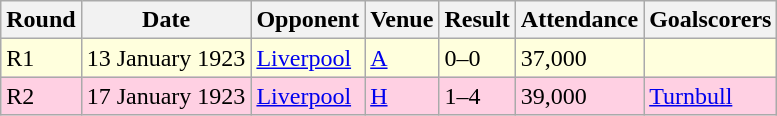<table class="wikitable">
<tr>
<th>Round</th>
<th>Date</th>
<th>Opponent</th>
<th>Venue</th>
<th>Result</th>
<th>Attendance</th>
<th>Goalscorers</th>
</tr>
<tr style="background:#ffffdd;">
<td>R1</td>
<td>13 January 1923</td>
<td><a href='#'>Liverpool</a></td>
<td><a href='#'>A</a></td>
<td>0–0</td>
<td>37,000</td>
<td></td>
</tr>
<tr style="background:#ffd0e3;">
<td>R2</td>
<td>17 January 1923</td>
<td><a href='#'>Liverpool</a></td>
<td><a href='#'>H</a></td>
<td>1–4</td>
<td>39,000</td>
<td><a href='#'>Turnbull</a></td>
</tr>
</table>
